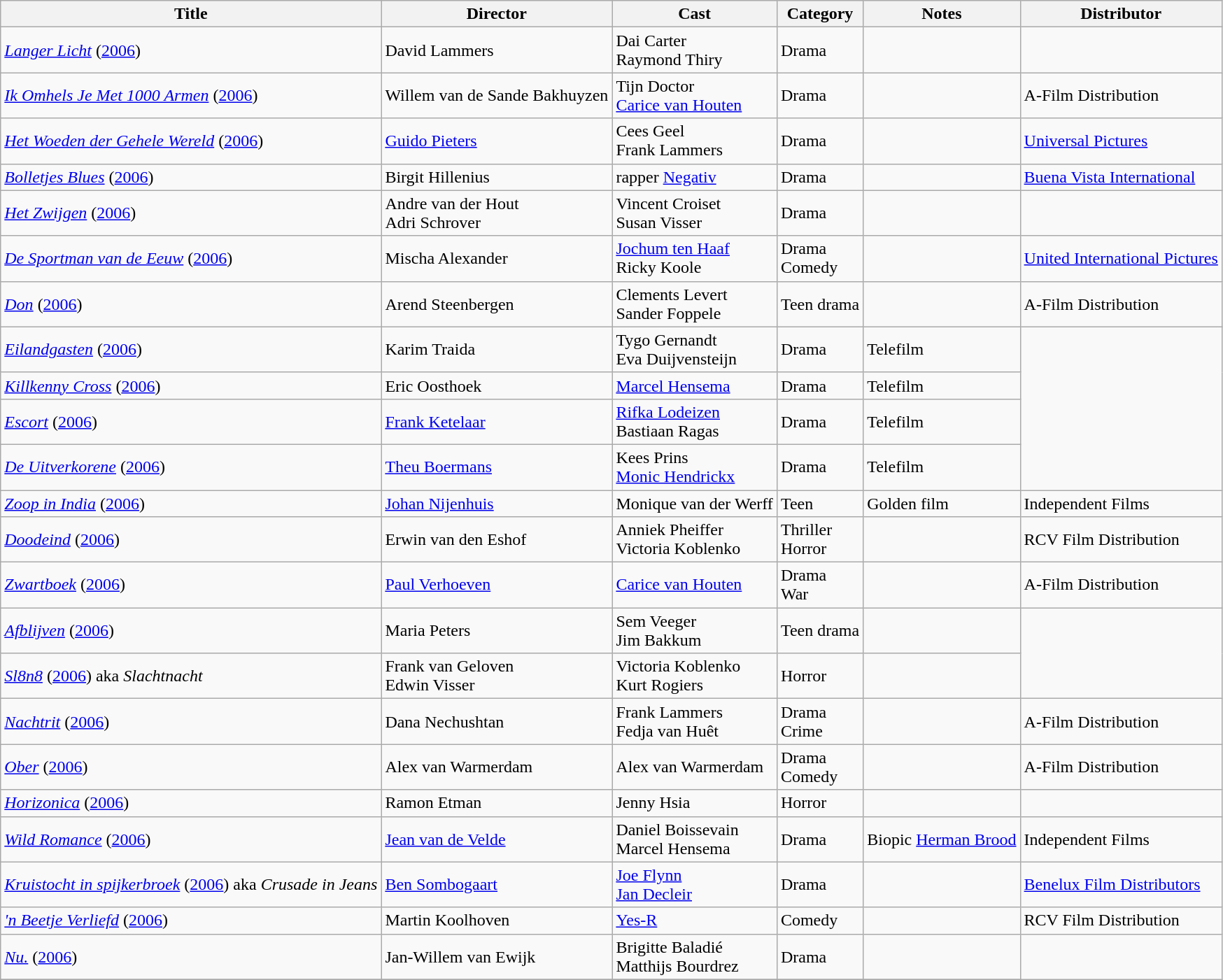<table class="wikitable">
<tr>
<th>Title</th>
<th>Director</th>
<th>Cast</th>
<th>Category</th>
<th>Notes</th>
<th>Distributor</th>
</tr>
<tr>
<td><em><a href='#'>Langer Licht</a></em> (<a href='#'>2006</a>)</td>
<td>David Lammers</td>
<td>Dai Carter<br>Raymond Thiry</td>
<td>Drama</td>
<td></td>
</tr>
<tr>
<td><em><a href='#'>Ik Omhels Je Met 1000 Armen</a></em> (<a href='#'>2006</a>)</td>
<td>Willem van de Sande Bakhuyzen</td>
<td>Tijn Doctor<br><a href='#'>Carice van Houten</a></td>
<td>Drama</td>
<td></td>
<td>A-Film Distribution</td>
</tr>
<tr>
<td><em><a href='#'>Het Woeden der Gehele Wereld</a></em> (<a href='#'>2006</a>)</td>
<td><a href='#'>Guido Pieters</a></td>
<td>Cees Geel<br>Frank Lammers</td>
<td>Drama</td>
<td></td>
<td><a href='#'>Universal Pictures</a></td>
</tr>
<tr>
<td><em><a href='#'>Bolletjes Blues</a></em> (<a href='#'>2006</a>)</td>
<td>Birgit Hillenius</td>
<td>rapper <a href='#'>Negativ</a></td>
<td>Drama</td>
<td></td>
<td><a href='#'>Buena Vista International</a></td>
</tr>
<tr>
<td><em><a href='#'>Het Zwijgen</a></em> (<a href='#'>2006</a>)</td>
<td>Andre van der Hout<br>Adri Schrover</td>
<td>Vincent Croiset<br>Susan Visser</td>
<td>Drama</td>
<td></td>
</tr>
<tr>
<td><em><a href='#'>De Sportman van de Eeuw</a></em> (<a href='#'>2006</a>)</td>
<td>Mischa Alexander</td>
<td><a href='#'>Jochum ten Haaf</a><br>Ricky Koole</td>
<td>Drama<br>Comedy</td>
<td></td>
<td><a href='#'>United International Pictures</a></td>
</tr>
<tr>
<td><em><a href='#'>Don</a></em> (<a href='#'>2006</a>)</td>
<td>Arend Steenbergen</td>
<td>Clements Levert<br>Sander Foppele</td>
<td>Teen drama</td>
<td></td>
<td>A-Film Distribution</td>
</tr>
<tr>
<td><em><a href='#'>Eilandgasten</a></em> (<a href='#'>2006</a>)</td>
<td>Karim Traida</td>
<td>Tygo Gernandt<br>Eva Duijvensteijn</td>
<td>Drama</td>
<td>Telefilm</td>
</tr>
<tr>
<td><em><a href='#'>Killkenny Cross</a></em> (<a href='#'>2006</a>)</td>
<td>Eric Oosthoek</td>
<td><a href='#'>Marcel Hensema</a></td>
<td>Drama</td>
<td>Telefilm</td>
</tr>
<tr>
<td><em><a href='#'>Escort</a></em> (<a href='#'>2006</a>)</td>
<td><a href='#'>Frank Ketelaar</a></td>
<td><a href='#'>Rifka Lodeizen</a><br>Bastiaan Ragas</td>
<td>Drama</td>
<td>Telefilm</td>
</tr>
<tr>
<td><em><a href='#'>De Uitverkorene</a></em> (<a href='#'>2006</a>)</td>
<td><a href='#'>Theu Boermans</a></td>
<td>Kees Prins<br><a href='#'>Monic Hendrickx</a></td>
<td>Drama</td>
<td>Telefilm</td>
</tr>
<tr>
<td><em><a href='#'>Zoop in India</a></em> (<a href='#'>2006</a>)</td>
<td><a href='#'>Johan Nijenhuis</a></td>
<td>Monique van der Werff</td>
<td>Teen</td>
<td>Golden film</td>
<td>Independent Films</td>
</tr>
<tr>
<td><em><a href='#'>Doodeind</a></em> (<a href='#'>2006</a>)</td>
<td>Erwin van den Eshof</td>
<td>Anniek Pheiffer<br>Victoria Koblenko</td>
<td>Thriller<br>Horror</td>
<td></td>
<td>RCV Film Distribution</td>
</tr>
<tr>
<td><em><a href='#'>Zwartboek</a></em> (<a href='#'>2006</a>)</td>
<td><a href='#'>Paul Verhoeven</a></td>
<td><a href='#'>Carice van Houten</a></td>
<td>Drama<br>War</td>
<td></td>
<td>A-Film Distribution</td>
</tr>
<tr>
<td><em><a href='#'>Afblijven</a></em> (<a href='#'>2006</a>)</td>
<td>Maria Peters</td>
<td>Sem Veeger<br>Jim Bakkum</td>
<td>Teen drama</td>
<td></td>
</tr>
<tr>
<td><em><a href='#'>Sl8n8</a></em> (<a href='#'>2006</a>) aka <em>Slachtnacht</em></td>
<td>Frank van Geloven<br>Edwin Visser</td>
<td>Victoria Koblenko<br>Kurt Rogiers</td>
<td>Horror</td>
<td></td>
</tr>
<tr>
<td><em><a href='#'>Nachtrit</a></em> (<a href='#'>2006</a>)</td>
<td>Dana Nechushtan</td>
<td>Frank Lammers<br>Fedja van Huêt</td>
<td>Drama<br>Crime</td>
<td></td>
<td>A-Film Distribution</td>
</tr>
<tr>
<td><em><a href='#'>Ober</a></em> (<a href='#'>2006</a>)</td>
<td>Alex van Warmerdam</td>
<td>Alex van Warmerdam</td>
<td>Drama<br>Comedy</td>
<td></td>
<td>A-Film Distribution</td>
</tr>
<tr>
<td><em><a href='#'>Horizonica</a></em> (<a href='#'>2006</a>)</td>
<td>Ramon Etman</td>
<td>Jenny Hsia</td>
<td>Horror</td>
<td></td>
</tr>
<tr>
<td><em><a href='#'>Wild Romance</a></em> (<a href='#'>2006</a>)</td>
<td><a href='#'>Jean van de Velde</a></td>
<td>Daniel Boissevain<br>Marcel Hensema</td>
<td>Drama</td>
<td>Biopic <a href='#'>Herman Brood</a></td>
<td>Independent Films</td>
</tr>
<tr>
<td><em><a href='#'>Kruistocht in spijkerbroek</a></em> (<a href='#'>2006</a>) aka <em>Crusade in Jeans</em></td>
<td><a href='#'>Ben Sombogaart</a></td>
<td><a href='#'>Joe Flynn</a><br><a href='#'>Jan Decleir</a></td>
<td>Drama</td>
<td></td>
<td><a href='#'>Benelux Film Distributors</a></td>
</tr>
<tr>
<td><em><a href='#'>'n Beetje Verliefd</a></em> (<a href='#'>2006</a>)</td>
<td>Martin Koolhoven</td>
<td><a href='#'>Yes-R</a></td>
<td>Comedy</td>
<td></td>
<td>RCV Film Distribution</td>
</tr>
<tr>
<td><em><a href='#'>Nu.</a></em> (<a href='#'>2006</a>)</td>
<td>Jan-Willem van Ewijk</td>
<td>Brigitte Baladié<br>Matthijs Bourdrez</td>
<td>Drama</td>
<td></td>
</tr>
<tr>
</tr>
</table>
